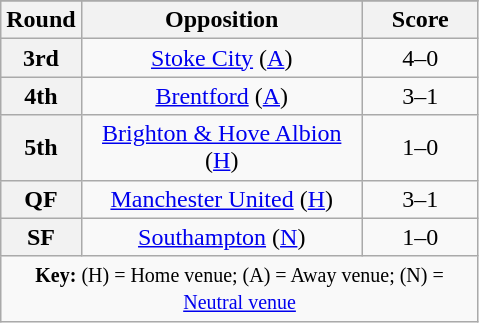<table class="wikitable plainrowheaders" style="text-align:center;margin:0">
<tr>
</tr>
<tr>
<th scope="col" style="width:25px">Round</th>
<th scope="col" style="width:180px">Opposition</th>
<th scope="col" style="width:70px">Score</th>
</tr>
<tr>
<th scope=row style="text-align:center">3rd</th>
<td><a href='#'>Stoke City</a> (<a href='#'>A</a>)</td>
<td>4–0<br></td>
</tr>
<tr>
<th scope=row style="text-align:center">4th</th>
<td><a href='#'>Brentford</a> (<a href='#'>A</a>)</td>
<td>3–1</td>
</tr>
<tr>
<th scope=row style="text-align:center">5th</th>
<td><a href='#'>Brighton & Hove Albion</a> (<a href='#'>H</a>)</td>
<td>1–0</td>
</tr>
<tr>
<th scope=row style="text-align:center">QF</th>
<td><a href='#'>Manchester United</a> (<a href='#'>H</a>)</td>
<td>3–1</td>
</tr>
<tr>
<th scope=row style="text-align:center">SF</th>
<td><a href='#'>Southampton</a> (<a href='#'>N</a>)</td>
<td>1–0</td>
</tr>
<tr>
<td colspan="3"><small><strong>Key:</strong> (H) = Home venue; (A) = Away venue; (N) = <a href='#'>Neutral venue</a></small></td>
</tr>
</table>
